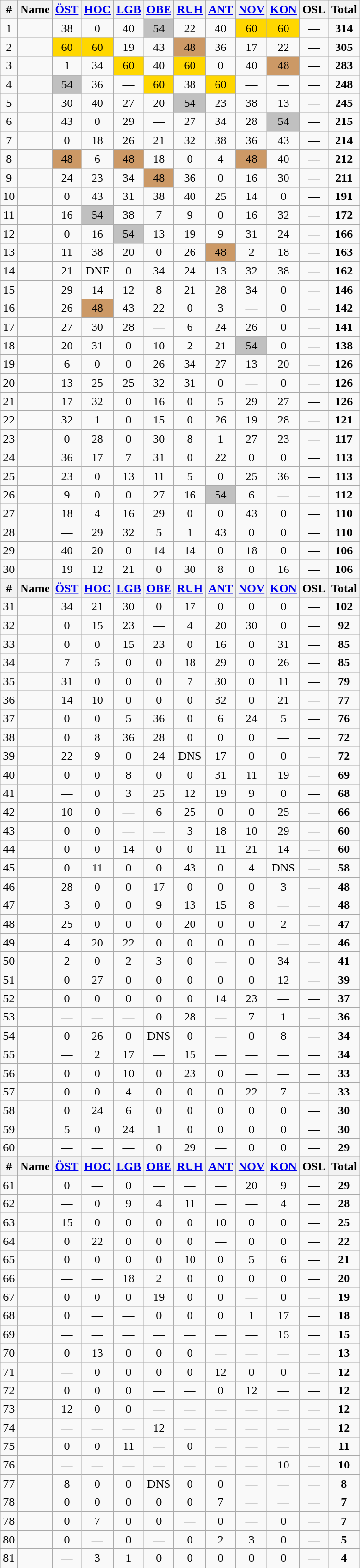<table class="wikitable sortable" style="text-align:center;">
<tr>
<th>#</th>
<th>Name</th>
<th><a href='#'>ÖST</a></th>
<th><a href='#'>HOC</a></th>
<th><a href='#'>LGB</a></th>
<th><a href='#'>OBE</a></th>
<th><a href='#'>RUH</a></th>
<th><a href='#'>ANT</a></th>
<th><a href='#'>NOV</a></th>
<th><a href='#'>KON</a></th>
<th>OSL</th>
<th><strong>Total</strong> </th>
</tr>
<tr>
<td>1</td>
<td align="left"></td>
<td>38</td>
<td>0</td>
<td>40</td>
<td bgcolor="silver">54</td>
<td>22</td>
<td>40</td>
<td bgcolor="gold">60</td>
<td bgcolor="gold">60</td>
<td>—</td>
<td><strong>314</strong></td>
</tr>
<tr>
<td>2</td>
<td align="left"></td>
<td bgcolor="gold">60</td>
<td bgcolor="gold">60</td>
<td>19</td>
<td>43</td>
<td bgcolor="CC9966">48</td>
<td>36</td>
<td>17</td>
<td>22</td>
<td>—</td>
<td><strong>305</strong></td>
</tr>
<tr>
<td>3</td>
<td align="left"></td>
<td>1</td>
<td>34</td>
<td bgcolor="gold">60</td>
<td>40</td>
<td bgcolor="gold">60</td>
<td>0</td>
<td>40</td>
<td bgcolor="CC9966">48</td>
<td>—</td>
<td><strong>283</strong></td>
</tr>
<tr>
<td>4</td>
<td align="left"></td>
<td bgcolor="silver">54</td>
<td>36</td>
<td>—</td>
<td bgcolor="gold">60</td>
<td>38</td>
<td bgcolor="gold">60</td>
<td>—</td>
<td>—</td>
<td>—</td>
<td><strong>248</strong></td>
</tr>
<tr>
<td>5</td>
<td align="left"></td>
<td>30</td>
<td>40</td>
<td>27</td>
<td>20</td>
<td bgcolor="silver">54</td>
<td>23</td>
<td>38</td>
<td>13</td>
<td>—</td>
<td><strong>245</strong></td>
</tr>
<tr>
<td>6</td>
<td align="left"></td>
<td>43</td>
<td>0</td>
<td>29</td>
<td>—</td>
<td>27</td>
<td>34</td>
<td>28</td>
<td bgcolor="silver">54</td>
<td>—</td>
<td><strong>215</strong></td>
</tr>
<tr>
<td>7</td>
<td align="left"></td>
<td>0</td>
<td>18</td>
<td>26</td>
<td>21</td>
<td>32</td>
<td>38</td>
<td>36</td>
<td>43</td>
<td>—</td>
<td><strong>214</strong></td>
</tr>
<tr>
<td>8</td>
<td align="left"></td>
<td bgcolor="CC9966">48</td>
<td>6</td>
<td bgcolor="CC9966">48</td>
<td>18</td>
<td>0</td>
<td>4</td>
<td bgcolor="CC9966">48</td>
<td>40</td>
<td>—</td>
<td><strong>212</strong></td>
</tr>
<tr>
<td>9</td>
<td align="left"></td>
<td>24</td>
<td>23</td>
<td>34</td>
<td bgcolor="CC9966">48</td>
<td>36</td>
<td>0</td>
<td>16</td>
<td>30</td>
<td>—</td>
<td><strong>211</strong></td>
</tr>
<tr>
<td>10</td>
<td align="left"></td>
<td>0</td>
<td>43</td>
<td>31</td>
<td>38</td>
<td>40</td>
<td>25</td>
<td>14</td>
<td>0</td>
<td>—</td>
<td><strong>191</strong></td>
</tr>
<tr>
<td>11</td>
<td align="left"></td>
<td>16</td>
<td bgcolor="silver">54</td>
<td>38</td>
<td>7</td>
<td>9</td>
<td>0</td>
<td>16</td>
<td>32</td>
<td>—</td>
<td><strong>172</strong></td>
</tr>
<tr>
<td>12</td>
<td align="left"></td>
<td>0</td>
<td>16</td>
<td bgcolor="silver">54</td>
<td>13</td>
<td>19</td>
<td>9</td>
<td>31</td>
<td>24</td>
<td>—</td>
<td><strong>166</strong></td>
</tr>
<tr>
<td>13</td>
<td align="left"></td>
<td>11</td>
<td>38</td>
<td>20</td>
<td>0</td>
<td>26</td>
<td bgcolor="CC9966">48</td>
<td>2</td>
<td>18</td>
<td>—</td>
<td><strong>163</strong></td>
</tr>
<tr>
<td>14</td>
<td align="left"></td>
<td>21</td>
<td>DNF</td>
<td>0</td>
<td>34</td>
<td>24</td>
<td>13</td>
<td>32</td>
<td>38</td>
<td>—</td>
<td><strong>162</strong></td>
</tr>
<tr>
<td>15</td>
<td align="left"></td>
<td>29</td>
<td>14</td>
<td>12</td>
<td>8</td>
<td>21</td>
<td>28</td>
<td>34</td>
<td>0</td>
<td>—</td>
<td><strong>146</strong></td>
</tr>
<tr>
<td>16</td>
<td align="left"></td>
<td>26</td>
<td bgcolor="CC9966">48</td>
<td>43</td>
<td>22</td>
<td>0</td>
<td>3</td>
<td>—</td>
<td>0</td>
<td>—</td>
<td><strong>142</strong></td>
</tr>
<tr>
<td>17</td>
<td align="left"></td>
<td>27</td>
<td>30</td>
<td>28</td>
<td>—</td>
<td>6</td>
<td>24</td>
<td>26</td>
<td>0</td>
<td>—</td>
<td><strong>141</strong></td>
</tr>
<tr>
<td>18</td>
<td align="left"></td>
<td>20</td>
<td>31</td>
<td>0</td>
<td>10</td>
<td>2</td>
<td>21</td>
<td bgcolor="silver">54</td>
<td>0</td>
<td>—</td>
<td><strong>138</strong></td>
</tr>
<tr>
<td>19</td>
<td align="left"></td>
<td>6</td>
<td>0</td>
<td>0</td>
<td>26</td>
<td>34</td>
<td>27</td>
<td>13</td>
<td>20</td>
<td>—</td>
<td><strong>126</strong></td>
</tr>
<tr>
<td>20</td>
<td align="left"></td>
<td>13</td>
<td>25</td>
<td>25</td>
<td>32</td>
<td>31</td>
<td>0</td>
<td>—</td>
<td>0</td>
<td>—</td>
<td><strong>126</strong></td>
</tr>
<tr>
<td>21</td>
<td align="left"></td>
<td>17</td>
<td>32</td>
<td>0</td>
<td>16</td>
<td>0</td>
<td>5</td>
<td>29</td>
<td>27</td>
<td>—</td>
<td><strong>126</strong></td>
</tr>
<tr>
<td>22</td>
<td align="left"></td>
<td>32</td>
<td>1</td>
<td>0</td>
<td>15</td>
<td>0</td>
<td>26</td>
<td>19</td>
<td>28</td>
<td>—</td>
<td><strong>121</strong></td>
</tr>
<tr>
<td>23</td>
<td align="left"></td>
<td>0</td>
<td>28</td>
<td>0</td>
<td>30</td>
<td>8</td>
<td>1</td>
<td>27</td>
<td>23</td>
<td>—</td>
<td><strong>117</strong></td>
</tr>
<tr>
<td>24</td>
<td align="left"></td>
<td>36</td>
<td>17</td>
<td>7</td>
<td>31</td>
<td>0</td>
<td>22</td>
<td>0</td>
<td>0</td>
<td>—</td>
<td><strong>113</strong></td>
</tr>
<tr>
<td>25</td>
<td align="left"></td>
<td>23</td>
<td>0</td>
<td>13</td>
<td>11</td>
<td>5</td>
<td>0</td>
<td>25</td>
<td>36</td>
<td>—</td>
<td><strong>113</strong></td>
</tr>
<tr>
<td>26</td>
<td align="left"></td>
<td>9</td>
<td>0</td>
<td>0</td>
<td>27</td>
<td>16</td>
<td bgcolor="silver">54</td>
<td>6</td>
<td>—</td>
<td>—</td>
<td><strong>112</strong></td>
</tr>
<tr>
<td>27</td>
<td align="left"></td>
<td>18</td>
<td>4</td>
<td>16</td>
<td>29</td>
<td>0</td>
<td>0</td>
<td>43</td>
<td>0</td>
<td>—</td>
<td><strong>110</strong></td>
</tr>
<tr>
<td>28</td>
<td align="left"></td>
<td>—</td>
<td>29</td>
<td>32</td>
<td>5</td>
<td>1</td>
<td>43</td>
<td>0</td>
<td>0</td>
<td>—</td>
<td><strong>110</strong></td>
</tr>
<tr>
<td>29</td>
<td align="left"></td>
<td>40</td>
<td>20</td>
<td>0</td>
<td>14</td>
<td>14</td>
<td>0</td>
<td>18</td>
<td>0</td>
<td>—</td>
<td><strong>106</strong></td>
</tr>
<tr>
<td>30</td>
<td align="left"></td>
<td>19</td>
<td>12</td>
<td>21</td>
<td>0</td>
<td>30</td>
<td>8</td>
<td>0</td>
<td>16</td>
<td>—</td>
<td><strong>106</strong></td>
</tr>
<tr>
<th>#</th>
<th>Name</th>
<th><a href='#'>ÖST</a></th>
<th><a href='#'>HOC</a></th>
<th><a href='#'>LGB</a></th>
<th><a href='#'>OBE</a></th>
<th><a href='#'>RUH</a></th>
<th><a href='#'>ANT</a></th>
<th><a href='#'>NOV</a></th>
<th><a href='#'>KON</a></th>
<th>OSL</th>
<th><strong>Total</strong></th>
</tr>
<tr>
<td>31</td>
<td align="left"></td>
<td>34</td>
<td>21</td>
<td>30</td>
<td>0</td>
<td>17</td>
<td>0</td>
<td>0</td>
<td>0</td>
<td>—</td>
<td><strong>102</strong></td>
</tr>
<tr>
<td>32</td>
<td align="left"></td>
<td>0</td>
<td>15</td>
<td>23</td>
<td>—</td>
<td>4</td>
<td>20</td>
<td>30</td>
<td>0</td>
<td>—</td>
<td><strong>92</strong></td>
</tr>
<tr>
<td>33</td>
<td align="left"></td>
<td>0</td>
<td>0</td>
<td>15</td>
<td>23</td>
<td>0</td>
<td>16</td>
<td>0</td>
<td>31</td>
<td>—</td>
<td><strong>85</strong></td>
</tr>
<tr>
<td>34</td>
<td align="left"></td>
<td>7</td>
<td>5</td>
<td>0</td>
<td>0</td>
<td>18</td>
<td>29</td>
<td>0</td>
<td>26</td>
<td>—</td>
<td><strong>85</strong></td>
</tr>
<tr>
<td>35</td>
<td align="left"></td>
<td>31</td>
<td>0</td>
<td>0</td>
<td>0</td>
<td>7</td>
<td>30</td>
<td>0</td>
<td>11</td>
<td>—</td>
<td><strong>79</strong></td>
</tr>
<tr>
<td>36</td>
<td align="left"></td>
<td>14</td>
<td>10</td>
<td>0</td>
<td>0</td>
<td>0</td>
<td>32</td>
<td>0</td>
<td>21</td>
<td>—</td>
<td><strong>77</strong></td>
</tr>
<tr>
<td>37</td>
<td align="left"></td>
<td>0</td>
<td>0</td>
<td>5</td>
<td>36</td>
<td>0</td>
<td>6</td>
<td>24</td>
<td>5</td>
<td>—</td>
<td><strong>76</strong></td>
</tr>
<tr>
<td>38</td>
<td align="left"></td>
<td>0</td>
<td>8</td>
<td>36</td>
<td>28</td>
<td>0</td>
<td>0</td>
<td>0</td>
<td>—</td>
<td>—</td>
<td><strong>72</strong></td>
</tr>
<tr>
<td>39</td>
<td align="left"></td>
<td>22</td>
<td>9</td>
<td>0</td>
<td>24</td>
<td>DNS</td>
<td>17</td>
<td>0</td>
<td>0</td>
<td>—</td>
<td><strong>72</strong></td>
</tr>
<tr>
<td>40</td>
<td align="left"></td>
<td>0</td>
<td>0</td>
<td>8</td>
<td>0</td>
<td>0</td>
<td>31</td>
<td>11</td>
<td>19</td>
<td>—</td>
<td><strong>69</strong></td>
</tr>
<tr>
<td>41</td>
<td align="left"></td>
<td>—</td>
<td>0</td>
<td>3</td>
<td>25</td>
<td>12</td>
<td>19</td>
<td>9</td>
<td>0</td>
<td>—</td>
<td><strong>68</strong></td>
</tr>
<tr>
<td>42</td>
<td align="left"></td>
<td>10</td>
<td>0</td>
<td>—</td>
<td>6</td>
<td>25</td>
<td>0</td>
<td>0</td>
<td>25</td>
<td>—</td>
<td><strong>66</strong></td>
</tr>
<tr>
<td>43</td>
<td align="left"></td>
<td>0</td>
<td>0</td>
<td>—</td>
<td>—</td>
<td>3</td>
<td>18</td>
<td>10</td>
<td>29</td>
<td>—</td>
<td><strong>60</strong></td>
</tr>
<tr>
<td>44</td>
<td align="left"></td>
<td>0</td>
<td>0</td>
<td>14</td>
<td>0</td>
<td>0</td>
<td>11</td>
<td>21</td>
<td>14</td>
<td>—</td>
<td><strong>60</strong></td>
</tr>
<tr>
<td>45</td>
<td align="left"></td>
<td>0</td>
<td>11</td>
<td>0</td>
<td>0</td>
<td>43</td>
<td>0</td>
<td>4</td>
<td>DNS</td>
<td>—</td>
<td><strong>58</strong></td>
</tr>
<tr>
<td>46</td>
<td align="left"></td>
<td>28</td>
<td>0</td>
<td>0</td>
<td>17</td>
<td>0</td>
<td>0</td>
<td>0</td>
<td>3</td>
<td>—</td>
<td><strong>48</strong></td>
</tr>
<tr>
<td>47</td>
<td align="left"></td>
<td>3</td>
<td>0</td>
<td>0</td>
<td>9</td>
<td>13</td>
<td>15</td>
<td>8</td>
<td>—</td>
<td>—</td>
<td><strong>48</strong></td>
</tr>
<tr>
<td>48</td>
<td align="left"></td>
<td>25</td>
<td>0</td>
<td>0</td>
<td>0</td>
<td>20</td>
<td>0</td>
<td>0</td>
<td>2</td>
<td>—</td>
<td><strong>47</strong></td>
</tr>
<tr>
<td>49</td>
<td align="left"></td>
<td>4</td>
<td>20</td>
<td>22</td>
<td>0</td>
<td>0</td>
<td>0</td>
<td>0</td>
<td>—</td>
<td>—</td>
<td><strong>46</strong></td>
</tr>
<tr>
<td>50</td>
<td align="left"></td>
<td>2</td>
<td>0</td>
<td>2</td>
<td>3</td>
<td>0</td>
<td>—</td>
<td>0</td>
<td>34</td>
<td>—</td>
<td><strong>41</strong></td>
</tr>
<tr>
<td>51</td>
<td align="left"></td>
<td>0</td>
<td>27</td>
<td>0</td>
<td>0</td>
<td>0</td>
<td>0</td>
<td>0</td>
<td>12</td>
<td>—</td>
<td><strong>39</strong></td>
</tr>
<tr>
<td>52</td>
<td align="left"></td>
<td>0</td>
<td>0</td>
<td>0</td>
<td>0</td>
<td>0</td>
<td>14</td>
<td>23</td>
<td>—</td>
<td>—</td>
<td><strong>37</strong></td>
</tr>
<tr>
<td>53</td>
<td align="left"></td>
<td>—</td>
<td>—</td>
<td>—</td>
<td>0</td>
<td>28</td>
<td>—</td>
<td>7</td>
<td>1</td>
<td>—</td>
<td><strong>36</strong></td>
</tr>
<tr>
<td>54</td>
<td align="left"></td>
<td>0</td>
<td>26</td>
<td>0</td>
<td>DNS</td>
<td>0</td>
<td>—</td>
<td>0</td>
<td>8</td>
<td>—</td>
<td><strong>34</strong></td>
</tr>
<tr>
<td>55</td>
<td align="left"></td>
<td>—</td>
<td>2</td>
<td>17</td>
<td>—</td>
<td>15</td>
<td>—</td>
<td>—</td>
<td>—</td>
<td>—</td>
<td><strong>34</strong></td>
</tr>
<tr>
<td>56</td>
<td align="left"></td>
<td>0</td>
<td>0</td>
<td>10</td>
<td>0</td>
<td>23</td>
<td>0</td>
<td>—</td>
<td>—</td>
<td>—</td>
<td><strong>33</strong></td>
</tr>
<tr>
<td>57</td>
<td align="left"></td>
<td>0</td>
<td>0</td>
<td>4</td>
<td>0</td>
<td>0</td>
<td>0</td>
<td>22</td>
<td>7</td>
<td>—</td>
<td><strong>33</strong></td>
</tr>
<tr>
<td>58</td>
<td align="left"></td>
<td>0</td>
<td>24</td>
<td>6</td>
<td>0</td>
<td>0</td>
<td>0</td>
<td>0</td>
<td>0</td>
<td>—</td>
<td><strong>30</strong></td>
</tr>
<tr>
<td>59</td>
<td align="left"></td>
<td>5</td>
<td>0</td>
<td>24</td>
<td>1</td>
<td>0</td>
<td>0</td>
<td>0</td>
<td>0</td>
<td>—</td>
<td><strong>30</strong></td>
</tr>
<tr>
<td>60</td>
<td align="left"></td>
<td>—</td>
<td>—</td>
<td>—</td>
<td>0</td>
<td>29</td>
<td>—</td>
<td>0</td>
<td>0</td>
<td>—</td>
<td><strong>29</strong></td>
</tr>
<tr>
<th>#</th>
<th>Name</th>
<th><a href='#'>ÖST</a></th>
<th><a href='#'>HOC</a></th>
<th><a href='#'>LGB</a></th>
<th><a href='#'>OBE</a></th>
<th><a href='#'>RUH</a></th>
<th><a href='#'>ANT</a></th>
<th><a href='#'>NOV</a></th>
<th><a href='#'>KON</a></th>
<th>OSL</th>
<th><strong>Total</strong></th>
</tr>
<tr>
<td>61</td>
<td align="left"></td>
<td>0</td>
<td>—</td>
<td>0</td>
<td>—</td>
<td>—</td>
<td>—</td>
<td>20</td>
<td>9</td>
<td>—</td>
<td><strong>29</strong></td>
</tr>
<tr>
<td>62</td>
<td align="left"></td>
<td>—</td>
<td>0</td>
<td>9</td>
<td>4</td>
<td>11</td>
<td>—</td>
<td>—</td>
<td>4</td>
<td>—</td>
<td><strong>28</strong></td>
</tr>
<tr>
<td>63</td>
<td align="left"></td>
<td>15</td>
<td>0</td>
<td>0</td>
<td>0</td>
<td>0</td>
<td>10</td>
<td>0</td>
<td>0</td>
<td>—</td>
<td><strong>25</strong></td>
</tr>
<tr>
<td>64</td>
<td align="left"></td>
<td>0</td>
<td>22</td>
<td>0</td>
<td>0</td>
<td>0</td>
<td>—</td>
<td>0</td>
<td>0</td>
<td>—</td>
<td><strong>22</strong></td>
</tr>
<tr>
<td>65</td>
<td align="left"></td>
<td>0</td>
<td>0</td>
<td>0</td>
<td>0</td>
<td>10</td>
<td>0</td>
<td>5</td>
<td>6</td>
<td>—</td>
<td><strong>21</strong></td>
</tr>
<tr>
<td>66</td>
<td align="left"></td>
<td>—</td>
<td>—</td>
<td>18</td>
<td>2</td>
<td>0</td>
<td>0</td>
<td>0</td>
<td>0</td>
<td>—</td>
<td><strong>20</strong></td>
</tr>
<tr>
<td>67</td>
<td align="left"></td>
<td>0</td>
<td>0</td>
<td>0</td>
<td>19</td>
<td>0</td>
<td>0</td>
<td>—</td>
<td>0</td>
<td>—</td>
<td><strong>19</strong></td>
</tr>
<tr>
<td>68</td>
<td align="left"></td>
<td>0</td>
<td>—</td>
<td>—</td>
<td>0</td>
<td>0</td>
<td>0</td>
<td>1</td>
<td>17</td>
<td>—</td>
<td><strong>18</strong></td>
</tr>
<tr>
<td>69</td>
<td align="left"></td>
<td>—</td>
<td>—</td>
<td>—</td>
<td>—</td>
<td>—</td>
<td>—</td>
<td>—</td>
<td>15</td>
<td>—</td>
<td><strong>15</strong></td>
</tr>
<tr>
<td>70</td>
<td align="left"></td>
<td>0</td>
<td>13</td>
<td>0</td>
<td>0</td>
<td>0</td>
<td>—</td>
<td>—</td>
<td>—</td>
<td>—</td>
<td><strong>13</strong></td>
</tr>
<tr>
<td>71</td>
<td align="left"></td>
<td>—</td>
<td>0</td>
<td>0</td>
<td>0</td>
<td>0</td>
<td>12</td>
<td>0</td>
<td>0</td>
<td>—</td>
<td><strong>12</strong></td>
</tr>
<tr>
<td>72</td>
<td align="left"></td>
<td>0</td>
<td>0</td>
<td>0</td>
<td>—</td>
<td>—</td>
<td>0</td>
<td>12</td>
<td>—</td>
<td>—</td>
<td><strong>12</strong></td>
</tr>
<tr>
<td>73</td>
<td align="left"></td>
<td>12</td>
<td>0</td>
<td>0</td>
<td>—</td>
<td>—</td>
<td>—</td>
<td>—</td>
<td>—</td>
<td>—</td>
<td><strong>12</strong></td>
</tr>
<tr>
<td>74</td>
<td align="left"></td>
<td>—</td>
<td>—</td>
<td>—</td>
<td>12</td>
<td>—</td>
<td>—</td>
<td>—</td>
<td>—</td>
<td>—</td>
<td><strong>12</strong></td>
</tr>
<tr>
<td>75</td>
<td align="left"></td>
<td>0</td>
<td>0</td>
<td>11</td>
<td>—</td>
<td>0</td>
<td>—</td>
<td>—</td>
<td>—</td>
<td>—</td>
<td><strong>11</strong></td>
</tr>
<tr>
<td>76</td>
<td align="left"></td>
<td>—</td>
<td>—</td>
<td>—</td>
<td>—</td>
<td>—</td>
<td>—</td>
<td>—</td>
<td>10</td>
<td>—</td>
<td><strong>10</strong></td>
</tr>
<tr>
<td>77</td>
<td align="left"></td>
<td>8</td>
<td>0</td>
<td>0</td>
<td>DNS</td>
<td>0</td>
<td>0</td>
<td>—</td>
<td>—</td>
<td>—</td>
<td><strong>8</strong></td>
</tr>
<tr>
<td>78</td>
<td align="left"></td>
<td>0</td>
<td>0</td>
<td>0</td>
<td>0</td>
<td>0</td>
<td>7</td>
<td>—</td>
<td>—</td>
<td>—</td>
<td><strong>7</strong></td>
</tr>
<tr>
<td>78</td>
<td align="left"></td>
<td>0</td>
<td>7</td>
<td>0</td>
<td>0</td>
<td>—</td>
<td>0</td>
<td>—</td>
<td>0</td>
<td>—</td>
<td><strong>7</strong></td>
</tr>
<tr>
<td>80</td>
<td align="left"></td>
<td>0</td>
<td>—</td>
<td>0</td>
<td>—</td>
<td>0</td>
<td>2</td>
<td>3</td>
<td>0</td>
<td>—</td>
<td><strong>5</strong></td>
</tr>
<tr>
<td>81</td>
<td align="left"></td>
<td>—</td>
<td>3</td>
<td>1</td>
<td>0</td>
<td>0</td>
<td>0</td>
<td>0</td>
<td>0</td>
<td>—</td>
<td><strong>4</strong></td>
</tr>
</table>
